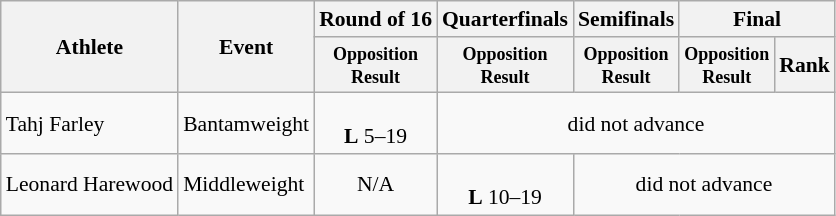<table class=wikitable style="font-size:90%">
<tr>
<th rowspan="2">Athlete</th>
<th rowspan="2">Event</th>
<th>Round of 16</th>
<th>Quarterfinals</th>
<th>Semifinals</th>
<th colspan="2">Final</th>
</tr>
<tr>
<th style="line-height:1em"><small>Opposition<br>Result</small></th>
<th style="line-height:1em"><small>Opposition<br>Result</small></th>
<th style="line-height:1em"><small>Opposition<br>Result</small></th>
<th style="line-height:1em"><small>Opposition<br>Result</small></th>
<th>Rank</th>
</tr>
<tr>
<td>Tahj Farley</td>
<td>Bantamweight</td>
<td align="center"><br><strong>L</strong> 5–19</td>
<td align=center colspan=5>did not advance</td>
</tr>
<tr>
<td>Leonard Harewood</td>
<td>Middleweight</td>
<td align=center colspan=1>N/A</td>
<td align="center"><br><strong>L</strong> 10–19</td>
<td align=center colspan=5>did not advance</td>
</tr>
</table>
